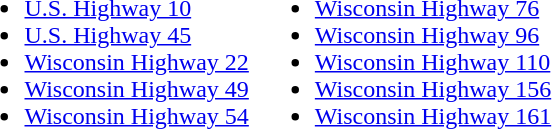<table>
<tr>
<td><br><ul><li> <a href='#'>U.S. Highway 10</a></li><li> <a href='#'>U.S. Highway 45</a></li><li> <a href='#'>Wisconsin Highway 22</a></li><li> <a href='#'>Wisconsin Highway 49</a></li><li> <a href='#'>Wisconsin Highway 54</a></li></ul></td>
<td><br><ul><li> <a href='#'>Wisconsin Highway 76</a></li><li> <a href='#'>Wisconsin Highway 96</a></li><li> <a href='#'>Wisconsin Highway 110</a></li><li> <a href='#'>Wisconsin Highway 156</a></li><li> <a href='#'>Wisconsin Highway 161</a></li></ul></td>
</tr>
</table>
